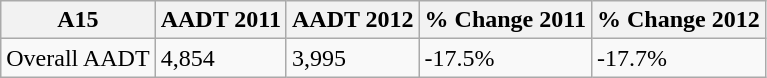<table class="wikitable">
<tr>
<th>A15</th>
<th>AADT 2011</th>
<th>AADT 2012</th>
<th>% Change 2011</th>
<th>% Change 2012</th>
</tr>
<tr>
<td>Overall AADT</td>
<td>4,854</td>
<td>3,995</td>
<td>-17.5%</td>
<td>-17.7%</td>
</tr>
</table>
